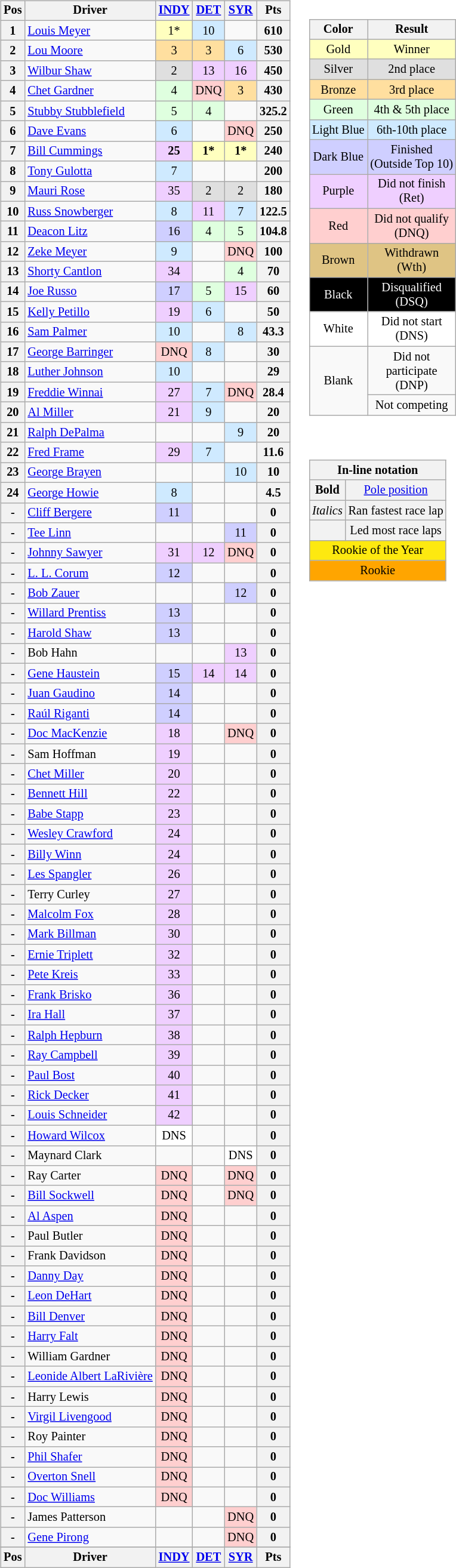<table>
<tr>
<td><br><table class="wikitable" style="font-size: 85%">
<tr valign="top">
<th valign="middle">Pos</th>
<th valign="middle">Driver</th>
<th><a href='#'>INDY</a><br></th>
<th><a href='#'>DET</a><br></th>
<th><a href='#'>SYR</a><br></th>
<th valign="middle">Pts</th>
</tr>
<tr>
<th>1</th>
<td> <a href='#'>Louis Meyer</a></td>
<td style="background:#FFFFBF;" align=center>1*</td>
<td style="background:#CFEAFF;" align=center>10</td>
<td></td>
<th>610</th>
</tr>
<tr>
<th>2</th>
<td> <a href='#'>Lou Moore</a></td>
<td style="background:#FFDF9F;" align=center>3</td>
<td style="background:#FFDF9F;" align=center>3</td>
<td style="background:#CFEAFF;" align=center>6</td>
<th>530</th>
</tr>
<tr>
<th>3</th>
<td> <a href='#'>Wilbur Shaw</a></td>
<td style="background:#DFDFDF;" align=center>2</td>
<td style="background:#EFCFFF;" align=center>13</td>
<td style="background:#EFCFFF;" align=center>16</td>
<th>450</th>
</tr>
<tr>
<th>4</th>
<td> <a href='#'>Chet Gardner</a></td>
<td style="background:#DFFFDF;" align=center>4</td>
<td style="background:#FFCFCF;" align=center>DNQ</td>
<td style="background:#FFDF9F;" align=center>3</td>
<th>430</th>
</tr>
<tr>
<th>5</th>
<td> <a href='#'>Stubby Stubblefield</a></td>
<td style="background:#DFFFDF;" align=center>5</td>
<td style="background:#DFFFDF;" align=center>4</td>
<td></td>
<th>325.2</th>
</tr>
<tr>
<th>6</th>
<td> <a href='#'>Dave Evans</a></td>
<td style="background:#CFEAFF;" align=center>6</td>
<td></td>
<td style="background:#FFCFCF;" align=center>DNQ</td>
<th>250</th>
</tr>
<tr>
<th>7</th>
<td> <a href='#'>Bill Cummings</a></td>
<td style="background:#EFCFFF;" align=center><strong>25</strong></td>
<td style="background:#FFFFBF;" align=center><strong>1*</strong></td>
<td style="background:#FFFFBF;" align=center><strong>1*</strong></td>
<th>240</th>
</tr>
<tr>
<th>8</th>
<td> <a href='#'>Tony Gulotta</a></td>
<td style="background:#CFEAFF;" align=center>7</td>
<td></td>
<td></td>
<th>200</th>
</tr>
<tr>
<th>9</th>
<td> <a href='#'>Mauri Rose</a></td>
<td style="background:#EFCFFF;" align=center>35</td>
<td style="background:#DFDFDF;" align=center>2</td>
<td style="background:#DFDFDF;" align=center>2</td>
<th>180</th>
</tr>
<tr>
<th>10</th>
<td> <a href='#'>Russ Snowberger</a></td>
<td style="background:#CFEAFF;" align=center>8</td>
<td style="background:#EFCFFF;" align=center>11</td>
<td style="background:#CFEAFF;" align=center>7</td>
<th>122.5</th>
</tr>
<tr>
<th>11</th>
<td> <a href='#'>Deacon Litz</a></td>
<td style="background:#CFCFFF;" align=center>16</td>
<td style="background:#DFFFDF;" align=center>4</td>
<td style="background:#DFFFDF;" align=center>5</td>
<th>104.8</th>
</tr>
<tr>
<th>12</th>
<td> <a href='#'>Zeke Meyer</a></td>
<td style="background:#CFEAFF;" align=center>9</td>
<td></td>
<td style="background:#FFCFCF;" align=center>DNQ</td>
<th>100</th>
</tr>
<tr>
<th>13</th>
<td> <a href='#'>Shorty Cantlon</a></td>
<td style="background:#EFCFFF;" align=center>34</td>
<td></td>
<td style="background:#DFFFDF;" align=center>4</td>
<th>70</th>
</tr>
<tr>
<th>14</th>
<td> <a href='#'>Joe Russo</a></td>
<td style="background:#CFCFFF;" align=center>17</td>
<td style="background:#DFFFDF;" align=center>5</td>
<td style="background:#EFCFFF;" align=center>15</td>
<th>60</th>
</tr>
<tr>
<th>15</th>
<td> <a href='#'>Kelly Petillo</a></td>
<td style="background:#EFCFFF;" align=center>19</td>
<td style="background:#CFEAFF;" align=center>6</td>
<td></td>
<th>50</th>
</tr>
<tr>
<th>16</th>
<td> <a href='#'>Sam Palmer</a> </td>
<td style="background:#CFEAFF;" align=center>10</td>
<td></td>
<td style="background:#CFEAFF;" align=center>8</td>
<th>43.3</th>
</tr>
<tr>
<th>17</th>
<td> <a href='#'>George Barringer</a></td>
<td style="background:#FFCFCF;" align=center>DNQ</td>
<td style="background:#CFEAFF;" align=center>8</td>
<td></td>
<th>30</th>
</tr>
<tr>
<th>18</th>
<td> <a href='#'>Luther Johnson</a></td>
<td style="background:#CFEAFF;" align=center>10</td>
<td></td>
<td></td>
<th>29</th>
</tr>
<tr>
<th>19</th>
<td> <a href='#'>Freddie Winnai</a></td>
<td style="background:#EFCFFF;" align=center>27</td>
<td style="background:#CFEAFF;" align=center>7</td>
<td style="background:#FFCFCF;" align=center>DNQ</td>
<th>28.4</th>
</tr>
<tr>
<th>20</th>
<td> <a href='#'>Al Miller</a></td>
<td style="background:#EFCFFF;" align=center>21</td>
<td style="background:#CFEAFF;" align=center>9</td>
<td></td>
<th>20</th>
</tr>
<tr>
<th>21</th>
<td> <a href='#'>Ralph DePalma</a></td>
<td></td>
<td></td>
<td style="background:#CFEAFF;" align=center>9</td>
<th>20</th>
</tr>
<tr>
<th>22</th>
<td> <a href='#'>Fred Frame</a></td>
<td style="background:#EFCFFF;" align=center>29</td>
<td style="background:#CFEAFF;" align=center>7</td>
<td></td>
<th>11.6</th>
</tr>
<tr>
<th>23</th>
<td> <a href='#'>George Brayen</a> </td>
<td></td>
<td></td>
<td style="background:#CFEAFF;" align=center>10</td>
<th>10</th>
</tr>
<tr>
<th>24</th>
<td> <a href='#'>George Howie</a></td>
<td style="background:#CFEAFF;" align=center>8</td>
<td></td>
<td></td>
<th>4.5</th>
</tr>
<tr>
<th>-</th>
<td> <a href='#'>Cliff Bergere</a></td>
<td style="background:#CFCFFF;" align=center>11</td>
<td></td>
<td></td>
<th>0</th>
</tr>
<tr>
<th>-</th>
<td> <a href='#'>Tee Linn</a> </td>
<td></td>
<td></td>
<td style="background:#CFCFFF;" align=center>11</td>
<th>0</th>
</tr>
<tr>
<th>-</th>
<td> <a href='#'>Johnny Sawyer</a> </td>
<td style="background:#EFCFFF;" align=center>31</td>
<td style="background:#EFCFFF;" align=center>12</td>
<td style="background:#FFCFCF;" align=center>DNQ</td>
<th>0</th>
</tr>
<tr>
<th>-</th>
<td> <a href='#'>L. L. Corum</a></td>
<td style="background:#CFCFFF;" align=center>12</td>
<td></td>
<td></td>
<th>0</th>
</tr>
<tr>
<th>-</th>
<td> <a href='#'>Bob Zauer</a> </td>
<td></td>
<td></td>
<td style="background:#CFCFFF;" align=center>12</td>
<th>0</th>
</tr>
<tr>
<th>-</th>
<td> <a href='#'>Willard Prentiss</a> </td>
<td style="background:#CFCFFF;" align=center>13</td>
<td></td>
<td></td>
<th>0</th>
</tr>
<tr>
<th>-</th>
<td> <a href='#'>Harold Shaw</a> </td>
<td style="background:#CFCFFF;" align=center>13</td>
<td></td>
<td></td>
<th>0</th>
</tr>
<tr>
<th>-</th>
<td> Bob Hahn </td>
<td></td>
<td></td>
<td style="background:#EFCFFF;" align=center>13</td>
<th>0</th>
</tr>
<tr>
<th>-</th>
<td> <a href='#'>Gene Haustein</a></td>
<td style="background:#CFCFFF;" align=center>15</td>
<td style="background:#EFCFFF;" align=center>14</td>
<td style="background:#EFCFFF;" align=center>14</td>
<th>0</th>
</tr>
<tr>
<th>-</th>
<td> <a href='#'>Juan Gaudino</a></td>
<td style="background:#CFCFFF;" align=center>14</td>
<td></td>
<td></td>
<th>0</th>
</tr>
<tr>
<th>-</th>
<td> <a href='#'>Raúl Riganti</a></td>
<td style="background:#CFCFFF;" align=center>14</td>
<td></td>
<td></td>
<th>0</th>
</tr>
<tr>
<th>-</th>
<td> <a href='#'>Doc MacKenzie</a></td>
<td style="background:#EFCFFF;" align=center>18</td>
<td></td>
<td style="background:#FFCFCF;" align=center>DNQ</td>
<th>0</th>
</tr>
<tr>
<th>-</th>
<td> Sam Hoffman </td>
<td style="background:#EFCFFF;" align=center>19</td>
<td></td>
<td></td>
<th>0</th>
</tr>
<tr>
<th>-</th>
<td> <a href='#'>Chet Miller</a></td>
<td style="background:#EFCFFF;" align=center>20</td>
<td></td>
<td></td>
<th>0</th>
</tr>
<tr>
<th>-</th>
<td> <a href='#'>Bennett Hill</a></td>
<td style="background:#EFCFFF;" align=center>22</td>
<td></td>
<td></td>
<th>0</th>
</tr>
<tr>
<th>-</th>
<td> <a href='#'>Babe Stapp</a></td>
<td style="background:#EFCFFF;" align=center>23</td>
<td></td>
<td></td>
<th>0</th>
</tr>
<tr>
<th>-</th>
<td> <a href='#'>Wesley Crawford</a></td>
<td style="background:#EFCFFF;" align=center>24</td>
<td></td>
<td></td>
<th>0</th>
</tr>
<tr>
<th>-</th>
<td> <a href='#'>Billy Winn</a></td>
<td style="background:#EFCFFF;" align=center>24</td>
<td></td>
<td></td>
<th>0</th>
</tr>
<tr>
<th>-</th>
<td> <a href='#'>Les Spangler</a></td>
<td style="background:#EFCFFF;" align=center>26</td>
<td></td>
<td></td>
<th>0</th>
</tr>
<tr>
<th>-</th>
<td> Terry Curley </td>
<td style="background:#EFCFFF;" align=center>27</td>
<td></td>
<td></td>
<th>0</th>
</tr>
<tr>
<th>-</th>
<td> <a href='#'>Malcolm Fox</a></td>
<td style="background:#EFCFFF;" align=center>28</td>
<td></td>
<td></td>
<th>0</th>
</tr>
<tr>
<th>-</th>
<td> <a href='#'>Mark Billman</a> </td>
<td style="background:#EFCFFF;" align=center>30</td>
<td></td>
<td></td>
<th>0</th>
</tr>
<tr>
<th>-</th>
<td> <a href='#'>Ernie Triplett</a></td>
<td style="background:#EFCFFF;" align=center>32</td>
<td></td>
<td></td>
<th>0</th>
</tr>
<tr>
<th>-</th>
<td> <a href='#'>Pete Kreis</a></td>
<td style="background:#EFCFFF;" align=center>33</td>
<td></td>
<td></td>
<th>0</th>
</tr>
<tr>
<th>-</th>
<td> <a href='#'>Frank Brisko</a></td>
<td style="background:#EFCFFF;" align=center>36</td>
<td></td>
<td></td>
<th>0</th>
</tr>
<tr>
<th>-</th>
<td> <a href='#'>Ira Hall</a></td>
<td style="background:#EFCFFF;" align=center>37</td>
<td></td>
<td></td>
<th>0</th>
</tr>
<tr>
<th>-</th>
<td> <a href='#'>Ralph Hepburn</a></td>
<td style="background:#EFCFFF;" align=center>38</td>
<td></td>
<td></td>
<th>0</th>
</tr>
<tr>
<th>-</th>
<td> <a href='#'>Ray Campbell</a></td>
<td style="background:#EFCFFF;" align=center>39</td>
<td></td>
<td></td>
<th>0</th>
</tr>
<tr>
<th>-</th>
<td> <a href='#'>Paul Bost</a></td>
<td style="background:#EFCFFF;" align=center>40</td>
<td></td>
<td></td>
<th>0</th>
</tr>
<tr>
<th>-</th>
<td> <a href='#'>Rick Decker</a></td>
<td style="background:#EFCFFF;" align=center>41</td>
<td></td>
<td></td>
<th>0</th>
</tr>
<tr>
<th>-</th>
<td> <a href='#'>Louis Schneider</a></td>
<td style="background:#EFCFFF;" align=center>42</td>
<td></td>
<td></td>
<th>0</th>
</tr>
<tr>
<th>-</th>
<td> <a href='#'>Howard Wilcox</a></td>
<td style="background:#FFFFFF;" align=center>DNS</td>
<td></td>
<td></td>
<th>0</th>
</tr>
<tr>
<th>-</th>
<td> Maynard Clark</td>
<td></td>
<td></td>
<td style="background:#FFFFFF;" align=center>DNS</td>
<th>0</th>
</tr>
<tr>
<th>-</th>
<td> Ray Carter</td>
<td style="background:#FFCFCF;" align=center>DNQ</td>
<td></td>
<td style="background:#FFCFCF;" align=center>DNQ</td>
<th>0</th>
</tr>
<tr>
<th>-</th>
<td> <a href='#'>Bill Sockwell</a></td>
<td style="background:#FFCFCF;" align=center>DNQ</td>
<td></td>
<td style="background:#FFCFCF;" align=center>DNQ</td>
<th>0</th>
</tr>
<tr>
<th>-</th>
<td> <a href='#'>Al Aspen</a></td>
<td style="background:#FFCFCF;" align=center>DNQ</td>
<td></td>
<td></td>
<th>0</th>
</tr>
<tr>
<th>-</th>
<td> Paul Butler</td>
<td style="background:#FFCFCF;" align=center>DNQ</td>
<td></td>
<td></td>
<th>0</th>
</tr>
<tr>
<th>-</th>
<td> Frank Davidson</td>
<td style="background:#FFCFCF;" align=center>DNQ</td>
<td></td>
<td></td>
<th>0</th>
</tr>
<tr>
<th>-</th>
<td> <a href='#'>Danny Day</a></td>
<td style="background:#FFCFCF;" align=center>DNQ</td>
<td></td>
<td></td>
<th>0</th>
</tr>
<tr>
<th>-</th>
<td> <a href='#'>Leon DeHart</a></td>
<td style="background:#FFCFCF;" align=center>DNQ</td>
<td></td>
<td></td>
<th>0</th>
</tr>
<tr>
<th>-</th>
<td> <a href='#'>Bill Denver</a></td>
<td style="background:#FFCFCF;" align=center>DNQ</td>
<td></td>
<td></td>
<th>0</th>
</tr>
<tr>
<th>-</th>
<td> <a href='#'>Harry Falt</a></td>
<td style="background:#FFCFCF;" align=center>DNQ</td>
<td></td>
<td></td>
<th>0</th>
</tr>
<tr>
<th>-</th>
<td> William Gardner</td>
<td style="background:#FFCFCF;" align=center>DNQ</td>
<td></td>
<td></td>
<th>0</th>
</tr>
<tr>
<th>-</th>
<td> <a href='#'>Leonide Albert LaRivière</a></td>
<td style="background:#FFCFCF;" align=center>DNQ</td>
<td></td>
<td></td>
<th>0</th>
</tr>
<tr>
<th>-</th>
<td> Harry Lewis</td>
<td style="background:#FFCFCF;" align=center>DNQ</td>
<td></td>
<td></td>
<th>0</th>
</tr>
<tr>
<th>-</th>
<td> <a href='#'>Virgil Livengood</a></td>
<td style="background:#FFCFCF;" align=center>DNQ</td>
<td></td>
<td></td>
<th>0</th>
</tr>
<tr>
<th>-</th>
<td> Roy Painter</td>
<td style="background:#FFCFCF;" align=center>DNQ</td>
<td></td>
<td></td>
<th>0</th>
</tr>
<tr>
<th>-</th>
<td> <a href='#'>Phil Shafer</a></td>
<td style="background:#FFCFCF;" align=center>DNQ</td>
<td></td>
<td></td>
<th>0</th>
</tr>
<tr>
<th>-</th>
<td> <a href='#'>Overton Snell</a></td>
<td style="background:#FFCFCF;" align=center>DNQ</td>
<td></td>
<td></td>
<th>0</th>
</tr>
<tr>
<th>-</th>
<td> <a href='#'>Doc Williams</a></td>
<td style="background:#FFCFCF;" align=center>DNQ</td>
<td></td>
<td></td>
<th>0</th>
</tr>
<tr>
<th>-</th>
<td> James Patterson</td>
<td></td>
<td></td>
<td style="background:#FFCFCF;" align=center>DNQ</td>
<th>0</th>
</tr>
<tr>
<th>-</th>
<td> <a href='#'>Gene Pirong</a></td>
<td></td>
<td></td>
<td style="background:#FFCFCF;" align=center>DNQ</td>
<th>0</th>
</tr>
<tr>
</tr>
<tr valign="top">
<th valign="middle">Pos</th>
<th valign="middle">Driver</th>
<th><a href='#'>INDY</a><br></th>
<th><a href='#'>DET</a><br></th>
<th><a href='#'>SYR</a><br></th>
<th valign="middle">Pts</th>
</tr>
</table>
</td>
<td valign="top"><br><table>
<tr>
<td><br><table style="margin-right:0; font-size:85%; text-align:center;;" class="wikitable">
<tr>
<th>Color</th>
<th>Result</th>
</tr>
<tr style="background:#FFFFBF">
<td>Gold</td>
<td>Winner</td>
</tr>
<tr style="background:#DFDFDF">
<td>Silver</td>
<td>2nd place</td>
</tr>
<tr style="background:#FFDF9F">
<td>Bronze</td>
<td>3rd place</td>
</tr>
<tr style="background:#DFFFDF">
<td>Green</td>
<td>4th & 5th place</td>
</tr>
<tr style="background:#CFEAFF">
<td>Light Blue</td>
<td>6th-10th place</td>
</tr>
<tr style="background:#CFCFFF">
<td>Dark Blue</td>
<td>Finished<br>(Outside Top 10)</td>
</tr>
<tr style="background:#EFCFFF">
<td>Purple</td>
<td>Did not finish<br>(Ret)</td>
</tr>
<tr style="background:#FFCFCF">
<td>Red</td>
<td>Did not qualify<br>(DNQ)</td>
</tr>
<tr style="background:#DFC484">
<td>Brown</td>
<td>Withdrawn<br>(Wth)</td>
</tr>
<tr style="background:#000000; color:white">
<td>Black</td>
<td>Disqualified<br>(DSQ)</td>
</tr>
<tr style="background:#FFFFFF">
<td rowspan="1;">White</td>
<td>Did not start<br>(DNS)</td>
</tr>
<tr>
<td rowspan="2;">Blank</td>
<td>Did not<br>participate<br>(DNP)</td>
</tr>
<tr>
<td>Not competing</td>
</tr>
</table>
</td>
</tr>
<tr>
<td><br><table style="margin-right:0; font-size:85%; text-align:center;;" class="wikitable">
<tr>
<td style="background:#F2F2F2;" align=center colspan=2><strong>In-line notation</strong></td>
</tr>
<tr>
<td style="background:#F2F2F2;" align=center><strong>Bold</strong></td>
<td style="background:#F2F2F2;" align=center><a href='#'>Pole position</a></td>
</tr>
<tr>
<td style="background:#F2F2F2;" align=center><em>Italics</em></td>
<td style="background:#F2F2F2;" align=center>Ran fastest race lap</td>
</tr>
<tr>
<td style="background:#F2F2F2;" align=center></td>
<td style="background:#F2F2F2;" align=center>Led most race laps</td>
</tr>
<tr>
<td style="background:#FDE910;" align=center colspan=2>Rookie of the Year</td>
</tr>
<tr>
<td style="background:Orange;" align=center colspan=2>Rookie</td>
</tr>
</table>
</td>
</tr>
</table>
</td>
</tr>
</table>
